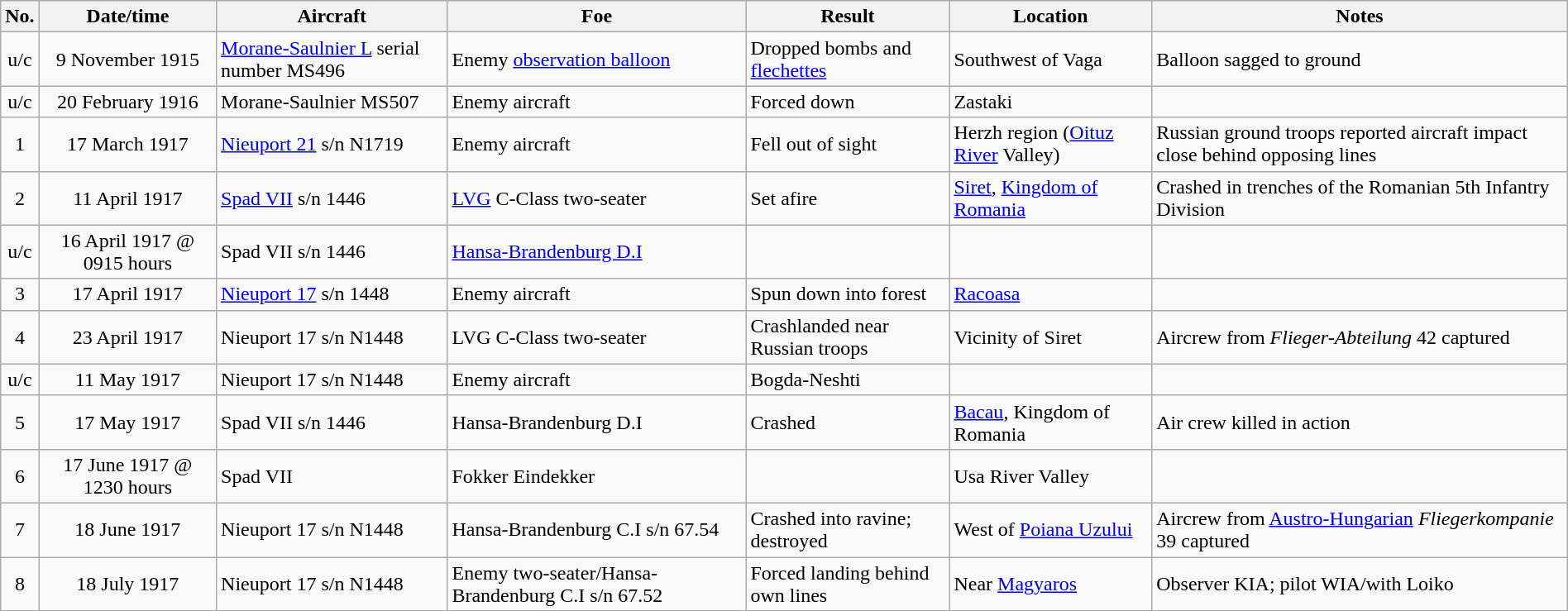<table class="wikitable" style="margin: 1em auto 1em auto">
<tr>
<th>No.</th>
<th>Date/time</th>
<th>Aircraft</th>
<th>Foe</th>
<th>Result</th>
<th>Location</th>
<th>Notes</th>
</tr>
<tr>
<td align="center">u/c</td>
<td align="center">9 November 1915</td>
<td><a href='#'>Morane-Saulnier L</a> serial number MS496</td>
<td>Enemy <a href='#'>observation balloon</a></td>
<td>Dropped bombs and <a href='#'>flechettes</a></td>
<td>Southwest of Vaga</td>
<td>Balloon sagged to ground</td>
</tr>
<tr>
<td align="center">u/c</td>
<td align="center">20 February 1916</td>
<td>Morane-Saulnier MS507</td>
<td>Enemy aircraft</td>
<td>Forced down</td>
<td>Zastaki</td>
<td></td>
</tr>
<tr>
<td align="center">1</td>
<td align="center">17 March 1917</td>
<td><a href='#'>Nieuport 21</a> s/n N1719</td>
<td>Enemy aircraft</td>
<td>Fell out of sight</td>
<td>Herzh region (<a href='#'>Oituz River</a> Valley)</td>
<td>Russian ground troops reported aircraft impact close behind opposing lines</td>
</tr>
<tr>
<td align="center">2</td>
<td align="center">11 April 1917</td>
<td><a href='#'>Spad VII</a> s/n 1446</td>
<td><a href='#'>LVG</a> C-Class two-seater</td>
<td>Set afire</td>
<td><a href='#'>Siret</a>, <a href='#'>Kingdom of Romania</a></td>
<td>Crashed in trenches of the Romanian 5th Infantry Division</td>
</tr>
<tr>
<td align="center">u/c</td>
<td align="center">16 April 1917 @ 0915 hours</td>
<td>Spad VII s/n 1446</td>
<td><a href='#'>Hansa-Brandenburg D.I</a></td>
<td></td>
<td></td>
<td></td>
</tr>
<tr>
<td align="center">3</td>
<td align="center">17 April 1917</td>
<td><a href='#'>Nieuport 17</a> s/n 1448</td>
<td>Enemy aircraft</td>
<td>Spun down into forest</td>
<td><a href='#'>Racoasa</a></td>
<td></td>
</tr>
<tr>
<td align="center">4</td>
<td align="center">23 April 1917</td>
<td>Nieuport 17 s/n N1448</td>
<td>LVG C-Class two-seater</td>
<td>Crashlanded near Russian troops</td>
<td>Vicinity of Siret</td>
<td>Aircrew from <em>Flieger-Abteilung</em> 42 captured</td>
</tr>
<tr>
<td align="center">u/c</td>
<td align="center">11 May 1917</td>
<td>Nieuport 17 s/n N1448</td>
<td>Enemy aircraft</td>
<td>Bogda-Neshti</td>
<td></td>
<td></td>
</tr>
<tr>
<td align="center">5</td>
<td align="center">17 May 1917</td>
<td>Spad VII s/n 1446</td>
<td>Hansa-Brandenburg D.I</td>
<td>Crashed</td>
<td><a href='#'>Bacau</a>, Kingdom of Romania</td>
<td>Air crew killed in action</td>
</tr>
<tr>
<td align="center">6</td>
<td align="center">17 June 1917 @ 1230 hours</td>
<td>Spad VII</td>
<td>Fokker Eindekker</td>
<td></td>
<td>Usa River Valley</td>
<td></td>
</tr>
<tr>
<td align="center">7</td>
<td align="center">18 June 1917</td>
<td>Nieuport 17 s/n N1448</td>
<td>Hansa-Brandenburg C.I s/n 67.54</td>
<td>Crashed into ravine; destroyed</td>
<td>West of <a href='#'>Poiana Uzului</a></td>
<td>Aircrew from <a href='#'>Austro-Hungarian</a> <em>Fliegerkompanie</em> 39 captured</td>
</tr>
<tr>
<td align="center">8</td>
<td align="center">18 July 1917</td>
<td>Nieuport 17 s/n N1448</td>
<td>Enemy two-seater/Hansa-Brandenburg C.I s/n 67.52</td>
<td>Forced landing behind own lines</td>
<td>Near <a href='#'>Magyaros</a></td>
<td>Observer KIA; pilot WIA/with Loiko</td>
</tr>
<tr>
</tr>
</table>
